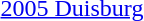<table>
<tr>
<td><a href='#'>2005 Duisburg</a></td>
<td></td>
<td></td>
<td></td>
</tr>
</table>
